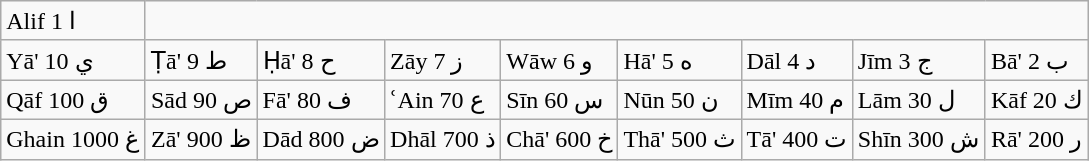<table class="wikitable">
<tr>
<td>Alif ا 1</td>
</tr>
<tr>
<td>Yā' 10 ي</td>
<td>Ṭā' 9 ط</td>
<td>Ḥā' 8 ح</td>
<td>Zāy 7 ز</td>
<td>Wāw 6 و</td>
<td>Hā' 5 ه</td>
<td>Dāl 4 د</td>
<td>Jīm 3 ج</td>
<td>Bā' 2 ب</td>
</tr>
<tr>
<td>Qāf 100 ق</td>
<td>Sād 90 ص</td>
<td>Fā' 80 ف</td>
<td>ʿAin 70 ع</td>
<td>Sīn 60 س</td>
<td>Nūn 50 ن</td>
<td>Mīm 40 م</td>
<td>Lām 30 ل</td>
<td>Kāf 20 ك</td>
</tr>
<tr>
<td>Ghain 1000 غ</td>
<td>Zā' 900 ظ</td>
<td>Dād 800 ض</td>
<td>Dhāl 700 ذ</td>
<td>Chā' 600 خ</td>
<td>Thā' 500 ث</td>
<td>Tā' 400 ت</td>
<td>Shīn 300 ش</td>
<td>Rā' 200 ر</td>
</tr>
</table>
